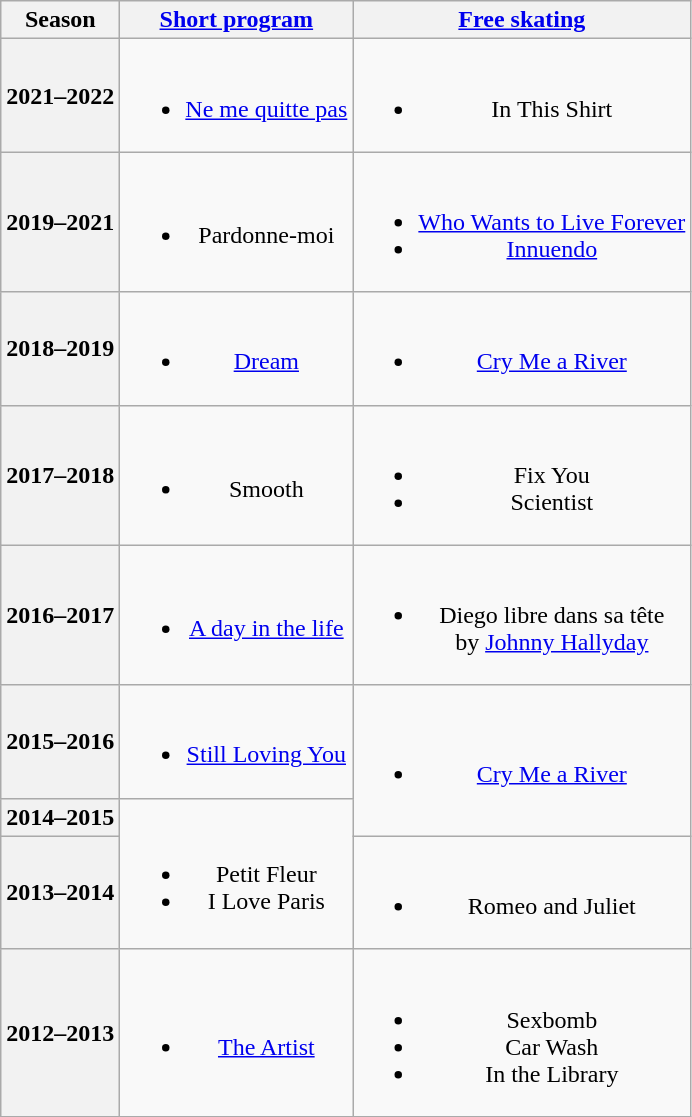<table class=wikitable style=text-align:center>
<tr>
<th>Season</th>
<th><a href='#'>Short program</a></th>
<th><a href='#'>Free skating</a></th>
</tr>
<tr>
<th>2021–2022 <br> </th>
<td><br><ul><li><a href='#'>Ne me quitte pas</a> <br></li></ul></td>
<td><br><ul><li>In This Shirt <br></li></ul></td>
</tr>
<tr>
<th>2019–2021 <br> </th>
<td><br><ul><li>Pardonne-moi <br></li></ul></td>
<td><br><ul><li><a href='#'>Who Wants to Live Forever</a></li><li><a href='#'>Innuendo</a> <br></li></ul></td>
</tr>
<tr>
<th>2018–2019 <br> </th>
<td><br><ul><li><a href='#'>Dream</a> <br></li></ul></td>
<td><br><ul><li><a href='#'>Cry Me a River</a> <br></li></ul></td>
</tr>
<tr>
<th>2017–2018 <br> </th>
<td><br><ul><li>Smooth <br></li></ul></td>
<td><br><ul><li>Fix You <br></li><li>Scientist <br></li></ul></td>
</tr>
<tr>
<th>2016–2017 <br> </th>
<td><br><ul><li><a href='#'>A day in the life</a> <br></li></ul></td>
<td><br><ul><li>Diego libre dans sa tête <br> by <a href='#'>Johnny Hallyday</a></li></ul></td>
</tr>
<tr>
<th>2015–2016 <br> </th>
<td><br><ul><li><a href='#'>Still Loving You</a> <br></li></ul></td>
<td rowspan=2><br><ul><li><a href='#'>Cry Me a River</a> <br></li></ul></td>
</tr>
<tr>
<th>2014–2015 <br> </th>
<td rowspan=2><br><ul><li>Petit Fleur <br></li><li>I Love Paris <br></li></ul></td>
</tr>
<tr>
<th>2013–2014 <br> </th>
<td><br><ul><li>Romeo and Juliet</li></ul></td>
</tr>
<tr>
<th>2012–2013 <br> </th>
<td><br><ul><li><a href='#'>The Artist</a> <br></li></ul></td>
<td><br><ul><li>Sexbomb <br></li><li>Car Wash <br></li><li>In the Library <br></li></ul></td>
</tr>
</table>
